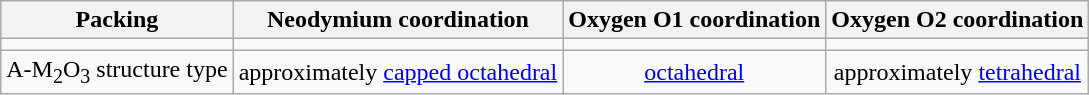<table class="wikitable" style="text-align:center;">
<tr>
<th>Packing</th>
<th>Neodymium coordination</th>
<th>Oxygen O1 coordination</th>
<th>Oxygen O2 coordination</th>
</tr>
<tr>
<td></td>
<td></td>
<td></td>
<td></td>
</tr>
<tr>
<td>A-M<sub>2</sub>O<sub>3</sub> structure type</td>
<td>approximately <a href='#'>capped octahedral</a></td>
<td><a href='#'>octahedral</a></td>
<td>approximately <a href='#'>tetrahedral</a></td>
</tr>
</table>
